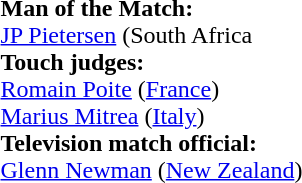<table style="width:100%">
<tr>
<td><br><strong>Man of the Match:</strong>
<br><a href='#'>JP Pietersen</a> (South Africa<br><strong>Touch judges:</strong>
<br><a href='#'>Romain Poite</a> (<a href='#'>France</a>)
<br><a href='#'>Marius Mitrea</a> (<a href='#'>Italy</a>)
<br><strong>Television match official:</strong>
<br><a href='#'>Glenn Newman</a> (<a href='#'>New Zealand</a>)</td>
</tr>
</table>
